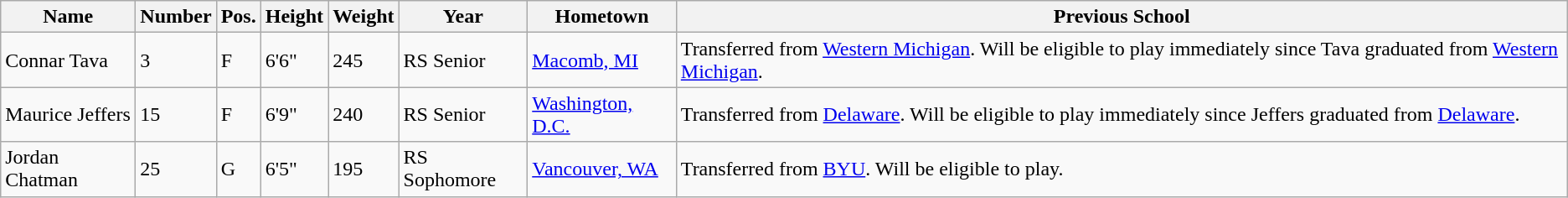<table class="wikitable sortable" border="1">
<tr>
<th>Name</th>
<th>Number</th>
<th>Pos.</th>
<th>Height</th>
<th>Weight</th>
<th>Year</th>
<th>Hometown</th>
<th class="unsortable">Previous School</th>
</tr>
<tr>
<td>Connar Tava</td>
<td>3</td>
<td>F</td>
<td>6'6"</td>
<td>245</td>
<td>RS Senior</td>
<td><a href='#'>Macomb, MI</a></td>
<td>Transferred from <a href='#'>Western Michigan</a>. Will be eligible to play immediately since Tava graduated from <a href='#'>Western Michigan</a>.</td>
</tr>
<tr>
<td>Maurice Jeffers</td>
<td>15</td>
<td>F</td>
<td>6'9"</td>
<td>240</td>
<td>RS Senior</td>
<td><a href='#'>Washington, D.C.</a></td>
<td>Transferred from <a href='#'>Delaware</a>. Will be eligible to play immediately since Jeffers graduated from <a href='#'>Delaware</a>.</td>
</tr>
<tr>
<td>Jordan Chatman</td>
<td>25</td>
<td>G</td>
<td>6'5"</td>
<td>195</td>
<td>RS Sophomore</td>
<td><a href='#'>Vancouver, WA</a></td>
<td>Transferred from <a href='#'>BYU</a>. Will be eligible to play.</td>
</tr>
</table>
